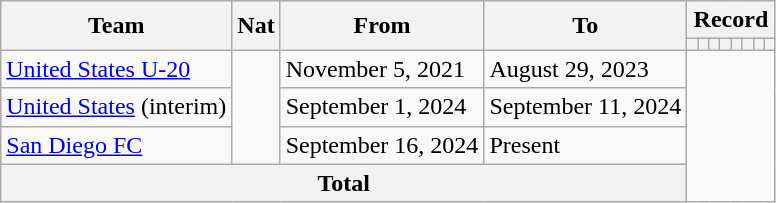<table class="wikitable" style="text-align: center">
<tr>
<th rowspan="2">Team</th>
<th rowspan="2">Nat</th>
<th rowspan="2">From</th>
<th rowspan="2">To</th>
<th colspan="8">Record</th>
</tr>
<tr>
<th></th>
<th></th>
<th></th>
<th></th>
<th></th>
<th></th>
<th></th>
<th></th>
</tr>
<tr>
<td align=left><a href='#'>United States U-20</a></td>
<td rowspan="3"></td>
<td align=left>November 5, 2021</td>
<td align=left>August 29, 2023<br></td>
</tr>
<tr>
<td align=left><a href='#'>United States</a> (interim)</td>
<td align=left>September 1, 2024</td>
<td align=left>September 11, 2024<br></td>
</tr>
<tr>
<td align=left><a href='#'>San Diego FC</a></td>
<td align=left>September 16, 2024</td>
<td align=left>Present<br></td>
</tr>
<tr>
<th colspan="4">Total<br></th>
</tr>
</table>
